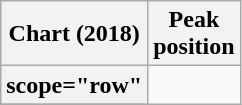<table class="wikitable sortable plainrowheaders" style="text-align:center">
<tr>
<th scope="col">Chart (2018)</th>
<th scope="col">Peak<br>position</th>
</tr>
<tr>
<th>scope="row"</th>
</tr>
<tr>
</tr>
</table>
